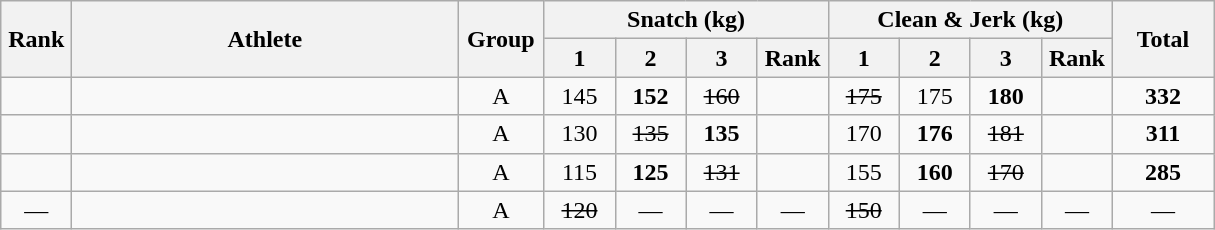<table class = "wikitable" style="text-align:center;">
<tr>
<th rowspan=2 width=40>Rank</th>
<th rowspan=2 width=250>Athlete</th>
<th rowspan=2 width=50>Group</th>
<th colspan=4>Snatch (kg)</th>
<th colspan=4>Clean & Jerk (kg)</th>
<th rowspan=2 width=60>Total</th>
</tr>
<tr>
<th width=40>1</th>
<th width=40>2</th>
<th width=40>3</th>
<th width=40>Rank</th>
<th width=40>1</th>
<th width=40>2</th>
<th width=40>3</th>
<th width=40>Rank</th>
</tr>
<tr>
<td></td>
<td align=left></td>
<td>A</td>
<td>145</td>
<td><strong>152</strong></td>
<td><s>160</s></td>
<td></td>
<td><s>175</s></td>
<td>175</td>
<td><strong>180</strong></td>
<td></td>
<td><strong>332</strong></td>
</tr>
<tr>
<td></td>
<td align=left></td>
<td>A</td>
<td>130</td>
<td><s>135</s></td>
<td><strong>135</strong></td>
<td></td>
<td>170</td>
<td><strong>176</strong></td>
<td><s>181</s></td>
<td></td>
<td><strong>311</strong></td>
</tr>
<tr>
<td></td>
<td align=left></td>
<td>A</td>
<td>115</td>
<td><strong>125</strong></td>
<td><s>131</s></td>
<td></td>
<td>155</td>
<td><strong>160</strong></td>
<td><s>170</s></td>
<td></td>
<td><strong>285</strong></td>
</tr>
<tr>
<td>—</td>
<td align=left></td>
<td>A</td>
<td><s>120</s></td>
<td>—</td>
<td>—</td>
<td>—</td>
<td><s>150</s></td>
<td>—</td>
<td>—</td>
<td>—</td>
<td>—</td>
</tr>
</table>
